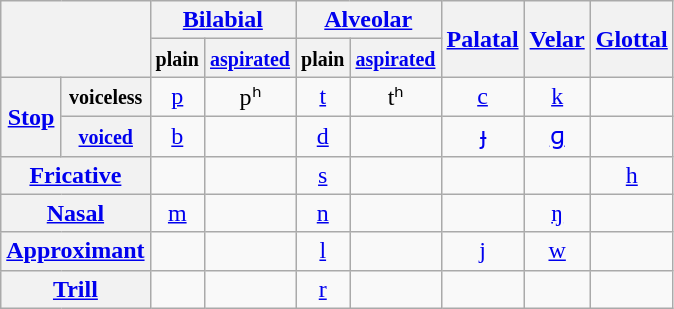<table class="wikitable" style="text-align:center">
<tr>
<th colspan="2" rowspan="2"></th>
<th colspan="2"><a href='#'>Bilabial</a></th>
<th colspan="2"><a href='#'>Alveolar</a></th>
<th rowspan="2"><a href='#'>Palatal</a></th>
<th rowspan="2"><a href='#'>Velar</a></th>
<th rowspan="2"><a href='#'>Glottal</a></th>
</tr>
<tr>
<th><small>plain</small></th>
<th><a href='#'><small>aspirated</small></a></th>
<th><small>plain</small></th>
<th><a href='#'><small>aspirated</small></a></th>
</tr>
<tr>
<th rowspan="2"><a href='#'>Stop</a></th>
<th><small>voiceless</small></th>
<td><a href='#'>p</a></td>
<td>pʰ</td>
<td><a href='#'>t</a></td>
<td>tʰ</td>
<td><a href='#'>c</a></td>
<td><a href='#'>k</a></td>
<td></td>
</tr>
<tr>
<th><a href='#'><small>voiced</small></a></th>
<td><a href='#'>b</a></td>
<td></td>
<td><a href='#'>d</a></td>
<td></td>
<td><a href='#'>ɟ</a></td>
<td><a href='#'>ɡ</a></td>
<td></td>
</tr>
<tr>
<th colspan="2"><a href='#'>Fricative</a></th>
<td></td>
<td></td>
<td><a href='#'>s</a></td>
<td></td>
<td></td>
<td></td>
<td><a href='#'>h</a></td>
</tr>
<tr>
<th colspan="2"><a href='#'>Nasal</a></th>
<td><a href='#'>m</a></td>
<td></td>
<td><a href='#'>n</a></td>
<td></td>
<td></td>
<td><a href='#'>ŋ</a></td>
<td></td>
</tr>
<tr>
<th colspan="2"><a href='#'>Approximant</a></th>
<td></td>
<td></td>
<td><a href='#'>l</a></td>
<td></td>
<td><a href='#'>j</a></td>
<td><a href='#'>w</a></td>
<td></td>
</tr>
<tr>
<th colspan="2"><a href='#'>Trill</a></th>
<td></td>
<td></td>
<td><a href='#'>r</a></td>
<td></td>
<td></td>
<td></td>
<td></td>
</tr>
</table>
